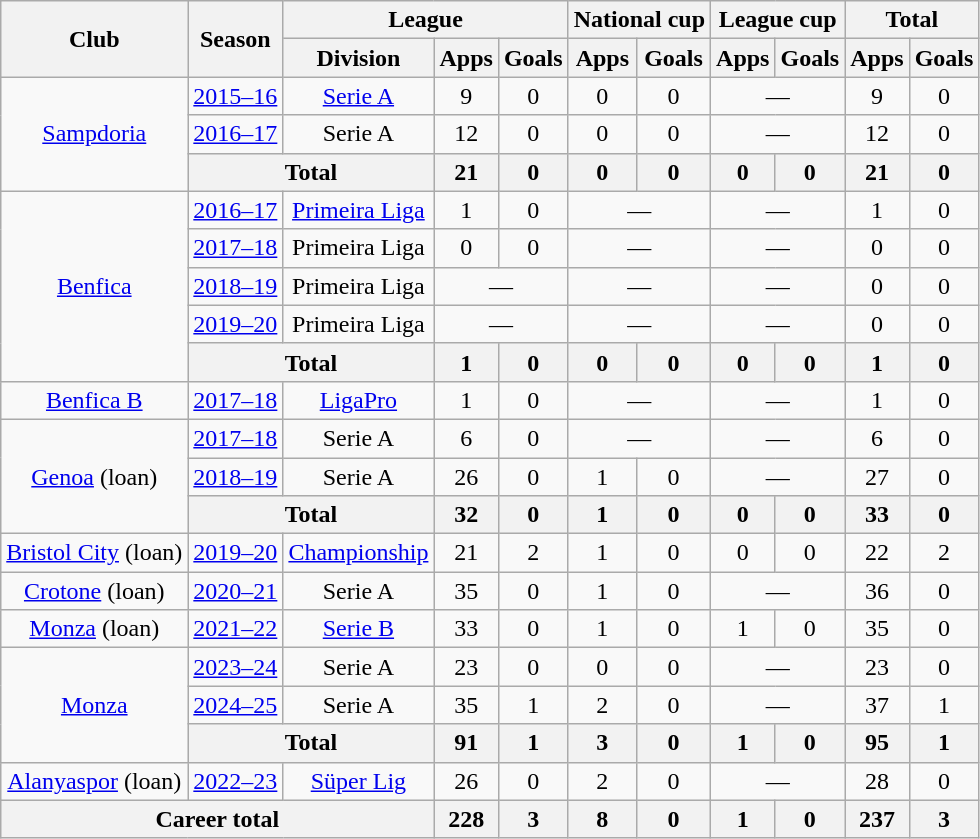<table class=wikitable style=text-align:center>
<tr>
<th rowspan=2>Club</th>
<th rowspan=2>Season</th>
<th colspan=3>League</th>
<th colspan=2>National cup</th>
<th colspan=2>League cup</th>
<th colspan=2>Total</th>
</tr>
<tr>
<th>Division</th>
<th>Apps</th>
<th>Goals</th>
<th>Apps</th>
<th>Goals</th>
<th>Apps</th>
<th>Goals</th>
<th>Apps</th>
<th>Goals</th>
</tr>
<tr>
<td rowspan=3><a href='#'>Sampdoria</a></td>
<td><a href='#'>2015–16</a></td>
<td><a href='#'>Serie A</a></td>
<td>9</td>
<td>0</td>
<td>0</td>
<td>0</td>
<td colspan=2>—</td>
<td>9</td>
<td>0</td>
</tr>
<tr>
<td><a href='#'>2016–17</a></td>
<td>Serie A</td>
<td>12</td>
<td>0</td>
<td>0</td>
<td>0</td>
<td colspan=2>—</td>
<td>12</td>
<td>0</td>
</tr>
<tr>
<th colspan=2>Total</th>
<th>21</th>
<th>0</th>
<th>0</th>
<th>0</th>
<th>0</th>
<th>0</th>
<th>21</th>
<th>0</th>
</tr>
<tr>
<td rowspan=5><a href='#'>Benfica</a></td>
<td><a href='#'>2016–17</a></td>
<td><a href='#'>Primeira Liga</a></td>
<td>1</td>
<td>0</td>
<td colspan="2">—</td>
<td colspan="2">—</td>
<td>1</td>
<td>0</td>
</tr>
<tr>
<td><a href='#'>2017–18</a></td>
<td>Primeira Liga</td>
<td>0</td>
<td>0</td>
<td colspan="2">—</td>
<td colspan="2">—</td>
<td>0</td>
<td>0</td>
</tr>
<tr>
<td><a href='#'>2018–19</a></td>
<td>Primeira Liga</td>
<td colspan="2">—</td>
<td colspan="2">—</td>
<td colspan="2">—</td>
<td>0</td>
<td>0</td>
</tr>
<tr>
<td><a href='#'>2019–20</a></td>
<td>Primeira Liga</td>
<td colspan="2">—</td>
<td colspan="2">—</td>
<td colspan="2">—</td>
<td>0</td>
<td>0</td>
</tr>
<tr>
<th colspan=2>Total</th>
<th>1</th>
<th>0</th>
<th>0</th>
<th>0</th>
<th>0</th>
<th>0</th>
<th>1</th>
<th>0</th>
</tr>
<tr>
<td><a href='#'>Benfica B</a></td>
<td><a href='#'>2017–18</a></td>
<td><a href='#'>LigaPro</a></td>
<td>1</td>
<td>0</td>
<td colspan=2>—</td>
<td colspan=2>—</td>
<td>1</td>
<td>0</td>
</tr>
<tr>
<td rowspan=3><a href='#'>Genoa</a> (loan)</td>
<td><a href='#'>2017–18</a></td>
<td>Serie A</td>
<td>6</td>
<td>0</td>
<td colspan="2">—</td>
<td colspan="2">—</td>
<td>6</td>
<td>0</td>
</tr>
<tr>
<td><a href='#'>2018–19</a></td>
<td>Serie A</td>
<td>26</td>
<td>0</td>
<td>1</td>
<td>0</td>
<td colspan=2>—</td>
<td>27</td>
<td>0</td>
</tr>
<tr>
<th colspan=2>Total</th>
<th>32</th>
<th>0</th>
<th>1</th>
<th>0</th>
<th>0</th>
<th>0</th>
<th>33</th>
<th>0</th>
</tr>
<tr>
<td><a href='#'>Bristol City</a> (loan)</td>
<td><a href='#'>2019–20</a></td>
<td><a href='#'>Championship</a></td>
<td>21</td>
<td>2</td>
<td>1</td>
<td>0</td>
<td>0</td>
<td>0</td>
<td>22</td>
<td>2</td>
</tr>
<tr>
<td><a href='#'>Crotone</a> (loan)</td>
<td><a href='#'>2020–21</a></td>
<td>Serie A</td>
<td>35</td>
<td>0</td>
<td>1</td>
<td>0</td>
<td colspan="2">—</td>
<td>36</td>
<td>0</td>
</tr>
<tr>
<td><a href='#'>Monza</a> (loan)</td>
<td><a href='#'>2021–22</a></td>
<td><a href='#'>Serie B</a></td>
<td>33</td>
<td>0</td>
<td>1</td>
<td>0</td>
<td>1</td>
<td>0</td>
<td>35</td>
<td>0</td>
</tr>
<tr>
<td rowspan="3"><a href='#'>Monza</a></td>
<td><a href='#'>2023–24</a></td>
<td>Serie A</td>
<td>23</td>
<td>0</td>
<td>0</td>
<td>0</td>
<td colspan=2>—</td>
<td>23</td>
<td>0</td>
</tr>
<tr>
<td><a href='#'>2024–25</a></td>
<td>Serie A</td>
<td>35</td>
<td>1</td>
<td>2</td>
<td>0</td>
<td colspan=2>—</td>
<td>37</td>
<td>1</td>
</tr>
<tr>
<th colspan=2>Total</th>
<th>91</th>
<th>1</th>
<th>3</th>
<th>0</th>
<th>1</th>
<th>0</th>
<th>95</th>
<th>1</th>
</tr>
<tr>
<td><a href='#'>Alanyaspor</a> (loan)</td>
<td><a href='#'>2022–23</a></td>
<td><a href='#'>Süper Lig</a></td>
<td>26</td>
<td>0</td>
<td>2</td>
<td>0</td>
<td colspan=2>—</td>
<td>28</td>
<td>0</td>
</tr>
<tr>
<th colspan=3>Career total</th>
<th>228</th>
<th>3</th>
<th>8</th>
<th>0</th>
<th>1</th>
<th>0</th>
<th>237</th>
<th>3</th>
</tr>
</table>
